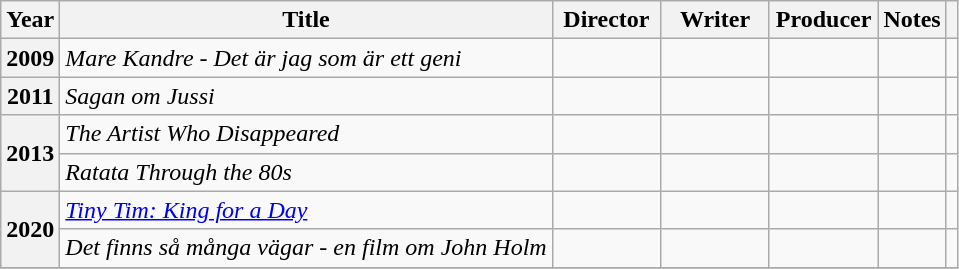<table class="wikitable plainrowheaders sortable">
<tr>
<th scope="col">Year</th>
<th scope="col">Title</th>
<th scope="col" width=65>Director</th>
<th scope="col" width=65>Writer</th>
<th scope="col" width=65>Producer</th>
<th scope="col" class="unsortable">Notes</th>
<th scope="col" class="unsortable"></th>
</tr>
<tr>
<th scope="row">2009</th>
<td><em>Mare Kandre - Det är jag som är ett geni</em></td>
<td></td>
<td></td>
<td></td>
<td></td>
<td></td>
</tr>
<tr>
<th scope="row">2011</th>
<td><em>Sagan om Jussi</em></td>
<td></td>
<td></td>
<td></td>
<td></td>
<td></td>
</tr>
<tr>
<th scope="row" rowspan="2">2013</th>
<td><em>The Artist Who Disappeared </em></td>
<td></td>
<td></td>
<td></td>
<td></td>
<td></td>
</tr>
<tr>
<td><em>Ratata Through the 80s</em></td>
<td></td>
<td></td>
<td></td>
<td></td>
<td></td>
</tr>
<tr>
<th scope="row" rowspan="2">2020</th>
<td><em><a href='#'>Tiny Tim: King for a Day</a></em></td>
<td></td>
<td></td>
<td></td>
<td></td>
<td></td>
</tr>
<tr>
<td><em>Det finns så många vägar - en film om John Holm</em></td>
<td></td>
<td></td>
<td></td>
<td></td>
<td></td>
</tr>
<tr>
</tr>
</table>
